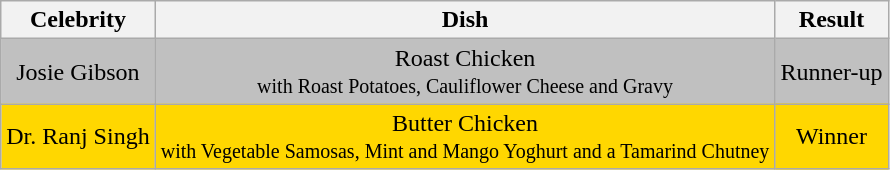<table class="wikitable" style="text-align:center;">
<tr>
<th>Celebrity</th>
<th>Dish</th>
<th>Result</th>
</tr>
<tr style="background:silver;">
<td>Josie Gibson</td>
<td>Roast Chicken<br><small>with Roast Potatoes, Cauliflower Cheese and Gravy</small></td>
<td style="background:silver;">Runner-up</td>
</tr>
<tr style="background:gold;">
<td>Dr. Ranj Singh</td>
<td>Butter Chicken<br><small>with Vegetable Samosas, Mint and Mango Yoghurt and a Tamarind Chutney</small></td>
<td style="background:gold;">Winner</td>
</tr>
</table>
